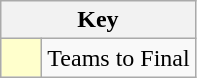<table class="wikitable" style="text-align: center;">
<tr>
<th colspan=2>Key</th>
</tr>
<tr>
<td style="background:#ffffcc; width:20px;"></td>
<td align=left>Teams to Final</td>
</tr>
</table>
